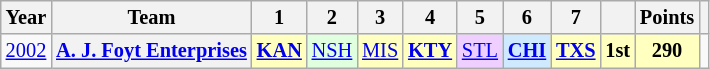<table class="wikitable" style="text-align:center; font-size:85%">
<tr>
<th>Year</th>
<th>Team</th>
<th>1</th>
<th>2</th>
<th>3</th>
<th>4</th>
<th>5</th>
<th>6</th>
<th>7</th>
<th></th>
<th>Points</th>
<th></th>
</tr>
<tr>
<td><a href='#'>2002</a></td>
<th nowrap><a href='#'>A. J. Foyt Enterprises</a></th>
<td style="background:#FFFFBF;"><strong><a href='#'>KAN</a></strong><br></td>
<td style="background:#DFFFDF;"><a href='#'>NSH</a><br></td>
<td style="background:#FFFFBF;"><a href='#'>MIS</a><br></td>
<td style="background:#FFFFBF;"><strong><a href='#'>KTY</a></strong><br></td>
<td style="background:#EFCFFF;"><a href='#'>STL</a><br></td>
<td style="background:#CFEAFF;"><strong><a href='#'>CHI</a></strong><br></td>
<td style="background:#FFFFBF;"><strong><a href='#'>TXS</a></strong><br></td>
<td style="background:#FFFFBF;"><strong>1st</strong></td>
<td style="background:#FFFFBF;"><strong>290</strong></td>
<td></td>
</tr>
</table>
